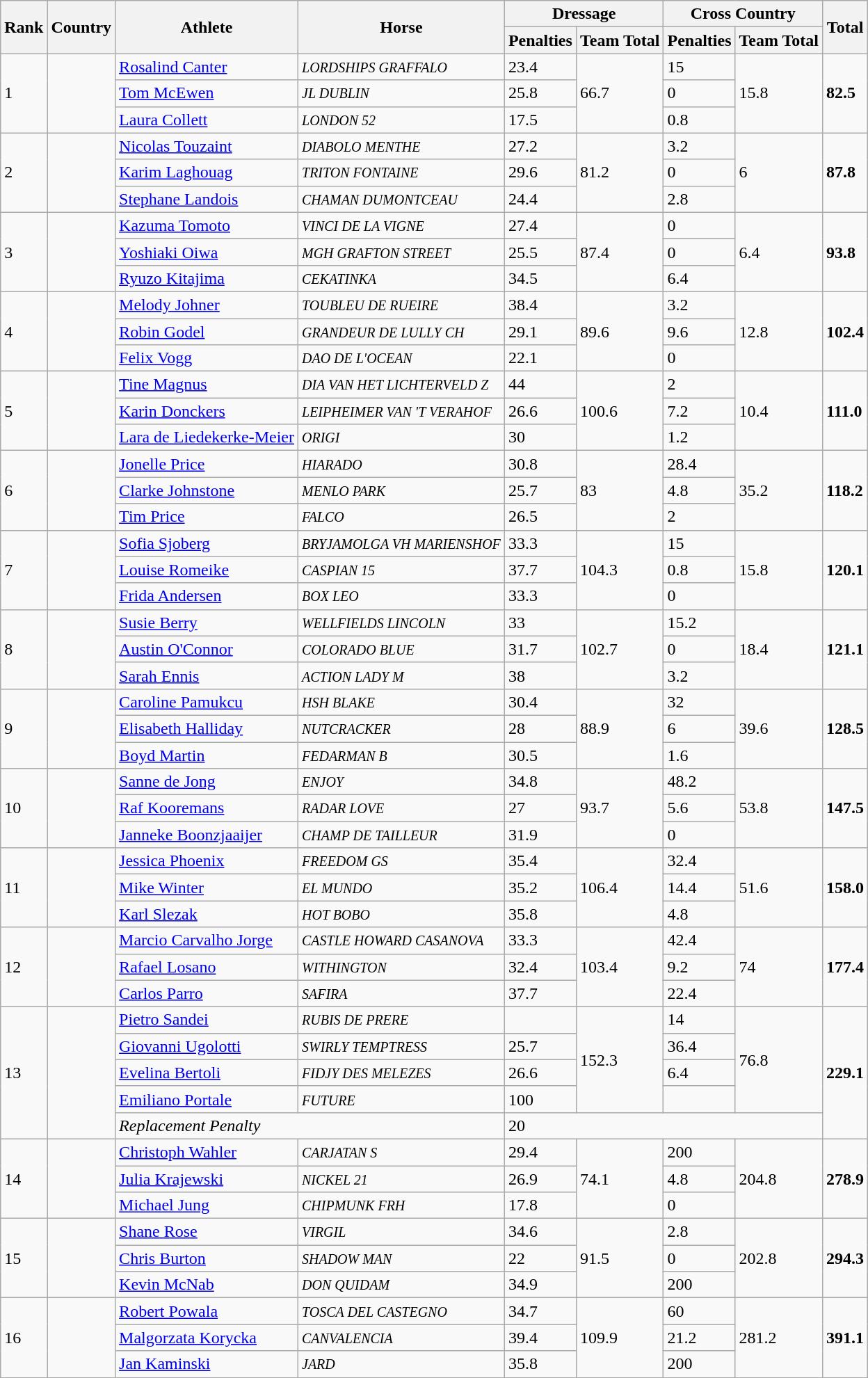<table class="wikitable">
<tr>
<th rowspan="2">Rank</th>
<th rowspan="2">Country</th>
<th rowspan="2">Athlete</th>
<th rowspan="2">Horse</th>
<th colspan="2">Dressage</th>
<th colspan="2">Cross  Country</th>
<th rowspan="2">Total</th>
</tr>
<tr>
<th>Penalties</th>
<th>Team Total</th>
<th>Penalties</th>
<th>Team Total</th>
</tr>
<tr>
<td rowspan="3">1</td>
<td rowspan="3"></td>
<td><a href='#'>Rosalind Canter</a></td>
<td><small><em>LORDSHIPS GRAFFALO</em></small></td>
<td>23.4</td>
<td rowspan="3">66.7</td>
<td>15</td>
<td rowspan="3">15.8</td>
<td rowspan="3"><strong>82.5</strong></td>
</tr>
<tr>
<td><a href='#'>Tom McEwen</a></td>
<td><small><em>JL DUBLIN</em></small></td>
<td>25.8</td>
<td>0</td>
</tr>
<tr>
<td><a href='#'>Laura Collett</a></td>
<td><small><em>LONDON 52</em></small></td>
<td>17.5</td>
<td>0.8</td>
</tr>
<tr>
<td rowspan="3">2</td>
<td rowspan="3"></td>
<td><a href='#'>Nicolas Touzaint</a></td>
<td><small><em>DIABOLO MENTHE</em></small></td>
<td>27.2</td>
<td rowspan="3">81.2</td>
<td>3.2</td>
<td rowspan="3">6</td>
<td rowspan="3"><strong>87.8</strong></td>
</tr>
<tr>
<td><a href='#'>Karim Laghouag</a></td>
<td><small><em>TRITON FONTAINE</em></small></td>
<td>29.6</td>
<td>0</td>
</tr>
<tr>
<td><a href='#'>Stephane Landois</a></td>
<td><small><em>CHAMAN DUMONTCEAU</em></small></td>
<td>24.4</td>
<td>2.8</td>
</tr>
<tr>
<td rowspan="3">3</td>
<td rowspan="3"></td>
<td><a href='#'>Kazuma Tomoto</a></td>
<td><small><em>VINCI DE LA VIGNE</em></small></td>
<td>27.4</td>
<td rowspan="3">87.4</td>
<td>0</td>
<td rowspan="3">6.4</td>
<td rowspan="3"><strong>93.8</strong></td>
</tr>
<tr>
<td><a href='#'>Yoshiaki Oiwa</a></td>
<td><small><em>MGH GRAFTON STREET</em></small></td>
<td>25.5</td>
<td>0</td>
</tr>
<tr>
<td><a href='#'>Ryuzo Kitajima</a></td>
<td><small><em>CEKATINKA</em></small></td>
<td>34.5</td>
<td>6.4</td>
</tr>
<tr>
<td rowspan="3">4</td>
<td rowspan="3"></td>
<td><a href='#'>Melody Johner</a></td>
<td><small><em>TOUBLEU DE RUEIRE</em></small></td>
<td>38.4</td>
<td rowspan="3">89.6</td>
<td>3.2</td>
<td rowspan="3">12.8</td>
<td rowspan="3"><strong>102.4</strong></td>
</tr>
<tr>
<td><a href='#'>Robin Godel</a></td>
<td><small><em>GRANDEUR DE LULLY CH</em></small></td>
<td>29.1</td>
<td>9.6</td>
</tr>
<tr>
<td><a href='#'>Felix Vogg</a></td>
<td><small><em>DAO DE L'OCEAN</em></small></td>
<td>22.1</td>
<td>0</td>
</tr>
<tr>
<td rowspan="3">5</td>
<td rowspan="3"></td>
<td><a href='#'>Tine Magnus</a></td>
<td><small><em>DIA VAN HET LICHTERVELD Z</em></small></td>
<td>44</td>
<td rowspan="3">100.6</td>
<td>2</td>
<td rowspan="3">10.4</td>
<td rowspan="3"><strong>111.0</strong></td>
</tr>
<tr>
<td><a href='#'>Karin Donckers</a></td>
<td><small><em>LEIPHEIMER VAN 'T VERAHOF</em></small></td>
<td>26.6</td>
<td>7.2</td>
</tr>
<tr>
<td><a href='#'>Lara de Liedekerke-Meier</a></td>
<td><small><em>ORIGI</em></small></td>
<td>30</td>
<td>1.2</td>
</tr>
<tr>
<td rowspan="3">6</td>
<td rowspan="3"></td>
<td><a href='#'>Jonelle Price</a></td>
<td><small><em>HIARADO</em></small></td>
<td>30.8</td>
<td rowspan="3">83</td>
<td>28.4</td>
<td rowspan="3">35.2</td>
<td rowspan="3"><strong>118.2</strong></td>
</tr>
<tr>
<td><a href='#'>Clarke Johnstone</a></td>
<td><small><em>MENLO PARK</em></small></td>
<td>25.7</td>
<td>4.8</td>
</tr>
<tr>
<td><a href='#'>Tim Price</a></td>
<td><small><em>FALCO</em></small></td>
<td>26.5</td>
<td>2</td>
</tr>
<tr>
<td rowspan="3">7</td>
<td rowspan="3"></td>
<td><a href='#'>Sofia Sjoberg</a></td>
<td><small><em>BRYJAMOLGA VH MARIENSHOF</em></small></td>
<td>33.3</td>
<td rowspan="3">104.3</td>
<td>15</td>
<td rowspan="3">15.8</td>
<td rowspan="3"><strong>120.1</strong></td>
</tr>
<tr>
<td><a href='#'>Louise Romeike</a></td>
<td><small><em>CASPIAN 15</em></small></td>
<td>37.7</td>
<td>0.8</td>
</tr>
<tr>
<td><a href='#'>Frida Andersen</a></td>
<td><small><em>BOX LEO</em></small></td>
<td>33.3</td>
<td>0</td>
</tr>
<tr>
<td rowspan="3">8</td>
<td rowspan="3"></td>
<td><a href='#'>Susie Berry</a></td>
<td><small><em>WELLFIELDS LINCOLN</em></small></td>
<td>33</td>
<td rowspan="3">102.7</td>
<td>15.2</td>
<td rowspan="3">18.4</td>
<td rowspan="3"><strong>121.1</strong></td>
</tr>
<tr>
<td><a href='#'>Austin O'Connor</a></td>
<td><small><em>COLORADO BLUE</em></small></td>
<td>31.7</td>
<td>0</td>
</tr>
<tr>
<td><a href='#'>Sarah Ennis</a></td>
<td><small><em>ACTION LADY M</em></small></td>
<td>38</td>
<td>3.2</td>
</tr>
<tr>
<td rowspan="3">9</td>
<td rowspan="3"></td>
<td><a href='#'>Caroline Pamukcu</a></td>
<td><small><em>HSH BLAKE</em></small></td>
<td>30.4</td>
<td rowspan="3">88.9</td>
<td>32</td>
<td rowspan="3">39.6</td>
<td rowspan="3"><strong>128.5</strong></td>
</tr>
<tr>
<td><a href='#'>Elisabeth Halliday</a></td>
<td><small><em>NUTCRACKER</em></small></td>
<td>28</td>
<td>6</td>
</tr>
<tr>
<td><a href='#'>Boyd Martin</a></td>
<td><small><em>FEDARMAN B</em></small></td>
<td>30.5</td>
<td>1.6</td>
</tr>
<tr>
<td rowspan="3">10</td>
<td rowspan="3"></td>
<td><a href='#'>Sanne de Jong</a></td>
<td><em><small>ENJOY</small></em></td>
<td>34.8</td>
<td rowspan="3">93.7</td>
<td>48.2</td>
<td rowspan="3">53.8</td>
<td rowspan="3"><strong>147.5</strong></td>
</tr>
<tr>
<td><a href='#'>Raf Kooremans</a></td>
<td><em><small>RADAR LOVE</small></em></td>
<td>27</td>
<td>5.6</td>
</tr>
<tr>
<td><a href='#'>Janneke Boonzjaaijer</a></td>
<td><em><small>CHAMP DE TAILLEUR</small></em></td>
<td>31.9</td>
<td>0</td>
</tr>
<tr>
<td rowspan="3">11</td>
<td rowspan="3"></td>
<td><a href='#'>Jessica Phoenix</a></td>
<td><em><small>FREEDOM GS</small></em></td>
<td>35.4</td>
<td rowspan="3">106.4</td>
<td>32.4</td>
<td rowspan="3">51.6</td>
<td rowspan="3"><strong>158.0</strong></td>
</tr>
<tr>
<td><a href='#'>Mike Winter</a></td>
<td><em><small>EL MUNDO</small></em></td>
<td>35.2</td>
<td>14.4</td>
</tr>
<tr>
<td><a href='#'>Karl Slezak</a></td>
<td><em><small>HOT BOBO</small></em></td>
<td>35.8</td>
<td>4.8</td>
</tr>
<tr>
<td rowspan="3">12</td>
<td rowspan="3"></td>
<td><a href='#'>Marcio Carvalho Jorge</a></td>
<td><em><small>CASTLE HOWARD CASANOVA</small></em></td>
<td>33.3</td>
<td rowspan="3">103.4</td>
<td>42.4</td>
<td rowspan="3">74</td>
<td rowspan="3"><strong>177.4</strong></td>
</tr>
<tr>
<td><a href='#'>Rafael Losano</a></td>
<td><em><small>WITHINGTON</small></em></td>
<td>32.4</td>
<td>9.2</td>
</tr>
<tr>
<td><a href='#'>Carlos Parro</a></td>
<td><em><small>SAFIRA</small></em></td>
<td>37.7</td>
<td>22.4</td>
</tr>
<tr>
<td rowspan="5">13</td>
<td rowspan="5"></td>
<td><a href='#'>Pietro Sandei</a></td>
<td><em><small>RUBIS DE PRERE</small></em></td>
<td></td>
<td rowspan="4">152.3</td>
<td>14</td>
<td rowspan="4">76.8</td>
<td rowspan="5"><strong>229.1</strong></td>
</tr>
<tr>
<td><a href='#'>Giovanni Ugolotti</a></td>
<td><em><small>SWIRLY TEMPTRESS</small></em></td>
<td>25.7</td>
<td>36.4</td>
</tr>
<tr>
<td><a href='#'>Evelina Bertoli</a></td>
<td><em><small>FIDJY DES MELEZES</small></em></td>
<td>26.6</td>
<td>6.4</td>
</tr>
<tr>
<td><a href='#'>Emiliano Portale</a></td>
<td><em><small>FUTURE</small></em></td>
<td>100</td>
<td></td>
</tr>
<tr>
<td colspan="2"><em>Replacement  Penalty</em></td>
<td colspan="4">20</td>
</tr>
<tr>
<td rowspan="3">14</td>
<td rowspan="3"></td>
<td><a href='#'>Christoph Wahler</a></td>
<td><em><small>CARJATAN S</small></em></td>
<td>29.4</td>
<td rowspan="3">74.1</td>
<td>200</td>
<td rowspan="3">204.8</td>
<td rowspan="3"><strong>278.9</strong></td>
</tr>
<tr>
<td><a href='#'>Julia Krajewski</a></td>
<td><em><small>NICKEL 21</small></em></td>
<td>26.9</td>
<td>4.8</td>
</tr>
<tr>
<td><a href='#'>Michael Jung</a></td>
<td><em><small>CHIPMUNK FRH</small></em></td>
<td>17.8</td>
<td>0</td>
</tr>
<tr>
<td rowspan="3">15</td>
<td rowspan="3"></td>
<td><a href='#'>Shane Rose</a></td>
<td><em><small>VIRGIL</small></em></td>
<td>34.6</td>
<td rowspan="3">91.5</td>
<td>2.8</td>
<td rowspan="3">202.8</td>
<td rowspan="3"><strong>294.3</strong></td>
</tr>
<tr>
<td><a href='#'>Chris Burton</a></td>
<td><em><small>SHADOW MAN</small></em></td>
<td>22</td>
<td>0</td>
</tr>
<tr>
<td><a href='#'>Kevin McNab</a></td>
<td><em><small>DON QUIDAM</small></em></td>
<td>34.9</td>
<td>200</td>
</tr>
<tr>
<td rowspan="3">16</td>
<td rowspan="3"></td>
<td><a href='#'>Robert Powala</a></td>
<td><em><small>TOSCA DEL CASTEGNO</small></em></td>
<td>34.7</td>
<td rowspan="3">109.9</td>
<td>60</td>
<td rowspan="3">281.2</td>
<td rowspan="3"><strong>391.1</strong></td>
</tr>
<tr>
<td><a href='#'>Malgorzata Korycka</a></td>
<td><em><small>CANVALENCIA</small></em></td>
<td>39.4</td>
<td>21.2</td>
</tr>
<tr>
<td><a href='#'>Jan Kaminski</a></td>
<td><em><small>JARD</small></em></td>
<td>35.8</td>
<td>200</td>
</tr>
</table>
